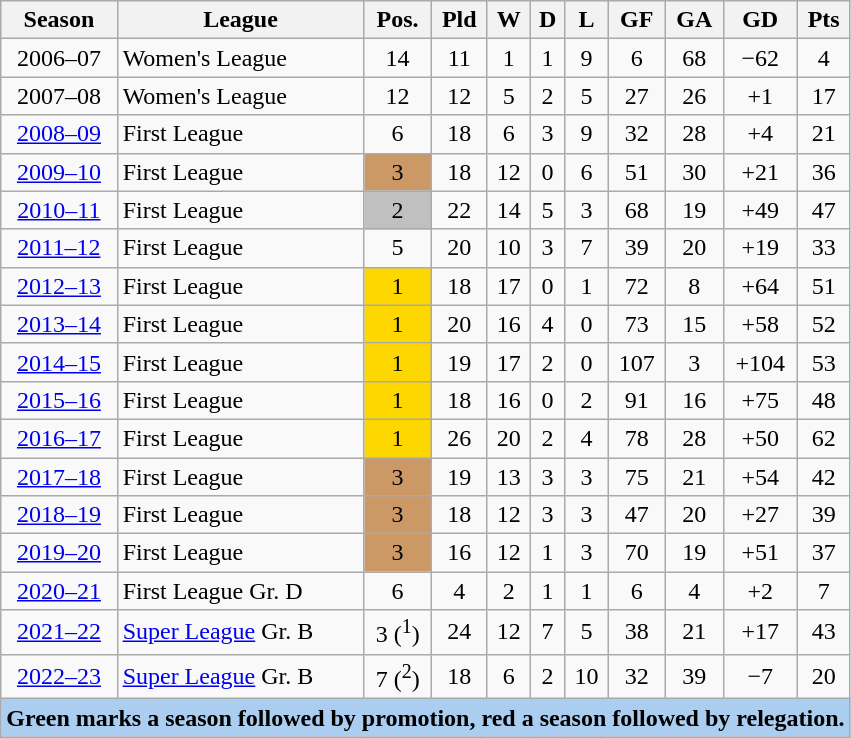<table class="wikitable">
<tr>
<th>Season</th>
<th>League</th>
<th>Pos.</th>
<th>Pld</th>
<th>W</th>
<th>D</th>
<th>L</th>
<th>GF</th>
<th>GA</th>
<th>GD</th>
<th>Pts</th>
</tr>
<tr align=center>
<td>2006–07</td>
<td align=left>Women's League</td>
<td>14</td>
<td>11</td>
<td>1</td>
<td>1</td>
<td>9</td>
<td>6</td>
<td>68</td>
<td>−62</td>
<td>4</td>
</tr>
<tr align=center>
<td>2007–08</td>
<td align=left>Women's League</td>
<td>12</td>
<td>12</td>
<td>5</td>
<td>2</td>
<td>5</td>
<td>27</td>
<td>26</td>
<td>+1</td>
<td>17</td>
</tr>
<tr align=center>
<td><a href='#'>2008–09</a></td>
<td align=left>First League</td>
<td>6</td>
<td>18</td>
<td>6</td>
<td>3</td>
<td>9</td>
<td>32</td>
<td>28</td>
<td>+4</td>
<td>21</td>
</tr>
<tr align=center>
<td><a href='#'>2009–10</a></td>
<td align=left>First League</td>
<td bgcolor=cc9966>3</td>
<td>18</td>
<td>12</td>
<td>0</td>
<td>6</td>
<td>51</td>
<td>30</td>
<td>+21</td>
<td>36</td>
</tr>
<tr align=center>
<td><a href='#'>2010–11</a></td>
<td align=left>First League</td>
<td bgcolor=silver>2</td>
<td>22</td>
<td>14</td>
<td>5</td>
<td>3</td>
<td>68</td>
<td>19</td>
<td>+49</td>
<td>47</td>
</tr>
<tr align=center>
<td><a href='#'>2011–12</a></td>
<td align=left>First League</td>
<td>5</td>
<td>20</td>
<td>10</td>
<td>3</td>
<td>7</td>
<td>39</td>
<td>20</td>
<td>+19</td>
<td>33</td>
</tr>
<tr align=center>
<td><a href='#'>2012–13</a></td>
<td align=left>First League</td>
<td bgcolor=gold>1</td>
<td>18</td>
<td>17</td>
<td>0</td>
<td>1</td>
<td>72</td>
<td>8</td>
<td>+64</td>
<td>51</td>
</tr>
<tr align=center>
<td><a href='#'>2013–14</a></td>
<td align=left>First League</td>
<td bgcolor=gold>1</td>
<td>20</td>
<td>16</td>
<td>4</td>
<td>0</td>
<td>73</td>
<td>15</td>
<td>+58</td>
<td>52</td>
</tr>
<tr align=center>
<td><a href='#'>2014–15</a></td>
<td align=left>First League</td>
<td bgcolor=gold>1</td>
<td>19</td>
<td>17</td>
<td>2</td>
<td>0</td>
<td>107</td>
<td>3</td>
<td>+104</td>
<td>53</td>
</tr>
<tr align=center>
<td><a href='#'>2015–16</a></td>
<td align=left>First League</td>
<td bgcolor=gold>1</td>
<td>18</td>
<td>16</td>
<td>0</td>
<td>2</td>
<td>91</td>
<td>16</td>
<td>+75</td>
<td>48</td>
</tr>
<tr align=center>
<td><a href='#'>2016–17</a></td>
<td align=left>First League</td>
<td bgcolor=gold>1</td>
<td>26</td>
<td>20</td>
<td>2</td>
<td>4</td>
<td>78</td>
<td>28</td>
<td>+50</td>
<td>62</td>
</tr>
<tr align=center>
<td><a href='#'>2017–18</a></td>
<td align=left>First League</td>
<td bgcolor=cc9966>3</td>
<td>19</td>
<td>13</td>
<td>3</td>
<td>3</td>
<td>75</td>
<td>21</td>
<td>+54</td>
<td>42</td>
</tr>
<tr align=center>
<td><a href='#'>2018–19</a></td>
<td align=left>First League</td>
<td bgcolor=cc9966>3</td>
<td>18</td>
<td>12</td>
<td>3</td>
<td>3</td>
<td>47</td>
<td>20</td>
<td>+27</td>
<td>39</td>
</tr>
<tr align=center>
<td><a href='#'>2019–20</a></td>
<td align=left>First League</td>
<td bgcolor=cc9966>3</td>
<td>16</td>
<td>12</td>
<td>1</td>
<td>3</td>
<td>70</td>
<td>19</td>
<td>+51</td>
<td>37</td>
</tr>
<tr align=center>
<td><a href='#'>2020–21</a></td>
<td align=left>First League Gr. D</td>
<td>6</td>
<td>4</td>
<td>2</td>
<td>1</td>
<td>1</td>
<td>6</td>
<td>4</td>
<td>+2</td>
<td>7</td>
</tr>
<tr align=center>
<td><a href='#'>2021–22</a></td>
<td align=left><a href='#'>Super League</a>  Gr. B</td>
<td>3 (<sup>1</sup>)</td>
<td>24</td>
<td>12</td>
<td>7</td>
<td>5</td>
<td>38</td>
<td>21</td>
<td>+17</td>
<td>43</td>
</tr>
<tr align=center>
<td><a href='#'>2022–23</a></td>
<td align=left><a href='#'>Super League</a>  Gr. B</td>
<td>7 (<sup>2</sup>)</td>
<td>18</td>
<td>6</td>
<td>2</td>
<td>10</td>
<td>32</td>
<td>39</td>
<td>−7</td>
<td>20</td>
</tr>
<tr bgcolor=#abcdef>
<td colspan=11 align=center><strong>Green marks a season followed by promotion, red a season followed by relegation.</strong></td>
</tr>
</table>
